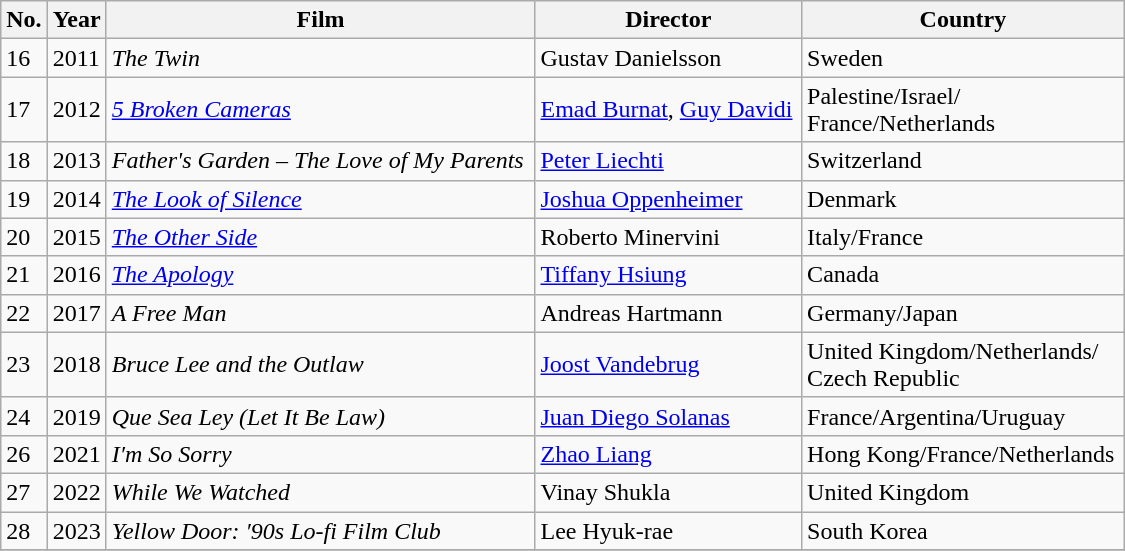<table class=wikitable style="width:750px">
<tr>
<th width=10>No.</th>
<th width=10>Year</th>
<th>Film</th>
<th>Director</th>
<th>Country</th>
</tr>
<tr>
<td>16</td>
<td>2011</td>
<td><em>The Twin</em></td>
<td>Gustav Danielsson</td>
<td>Sweden</td>
</tr>
<tr>
<td>17</td>
<td>2012</td>
<td><em><a href='#'>5 Broken Cameras</a></em></td>
<td><a href='#'>Emad Burnat</a>, <a href='#'>Guy Davidi</a></td>
<td>Palestine/Israel/ <br> France/Netherlands</td>
</tr>
<tr>
<td>18</td>
<td>2013</td>
<td><em>Father's Garden – The Love of My Parents</em></td>
<td><a href='#'>Peter Liechti</a></td>
<td>Switzerland</td>
</tr>
<tr>
<td>19</td>
<td>2014</td>
<td><em><a href='#'>The Look of Silence</a></em></td>
<td><a href='#'>Joshua Oppenheimer</a></td>
<td>Denmark</td>
</tr>
<tr>
<td>20</td>
<td>2015</td>
<td><em><a href='#'>The Other Side</a></em></td>
<td>Roberto Minervini</td>
<td>Italy/France</td>
</tr>
<tr>
<td>21</td>
<td>2016</td>
<td><em><a href='#'>The Apology</a></em></td>
<td><a href='#'>Tiffany Hsiung</a></td>
<td>Canada</td>
</tr>
<tr>
<td>22</td>
<td>2017</td>
<td><em>A Free Man</em></td>
<td>Andreas Hartmann</td>
<td>Germany/Japan</td>
</tr>
<tr>
<td>23</td>
<td>2018</td>
<td><em>Bruce Lee and the Outlaw</em></td>
<td><a href='#'>Joost Vandebrug</a></td>
<td>United Kingdom/Netherlands/ <br> Czech Republic</td>
</tr>
<tr>
<td>24</td>
<td>2019</td>
<td><em>Que Sea Ley (Let It Be Law)</em></td>
<td><a href='#'>Juan Diego Solanas</a></td>
<td>France/Argentina/Uruguay</td>
</tr>
<tr>
<td>26</td>
<td>2021</td>
<td><em>I′m So Sorry</em></td>
<td><a href='#'>Zhao Liang</a></td>
<td>Hong Kong/France/Netherlands</td>
</tr>
<tr>
<td>27</td>
<td>2022</td>
<td><em>While We Watched</em></td>
<td>Vinay Shukla</td>
<td>United Kingdom</td>
</tr>
<tr>
<td>28</td>
<td>2023</td>
<td><em>Yellow Door: ′90s Lo-fi Film Club</em></td>
<td>Lee Hyuk-rae</td>
<td>South Korea</td>
</tr>
<tr>
</tr>
</table>
